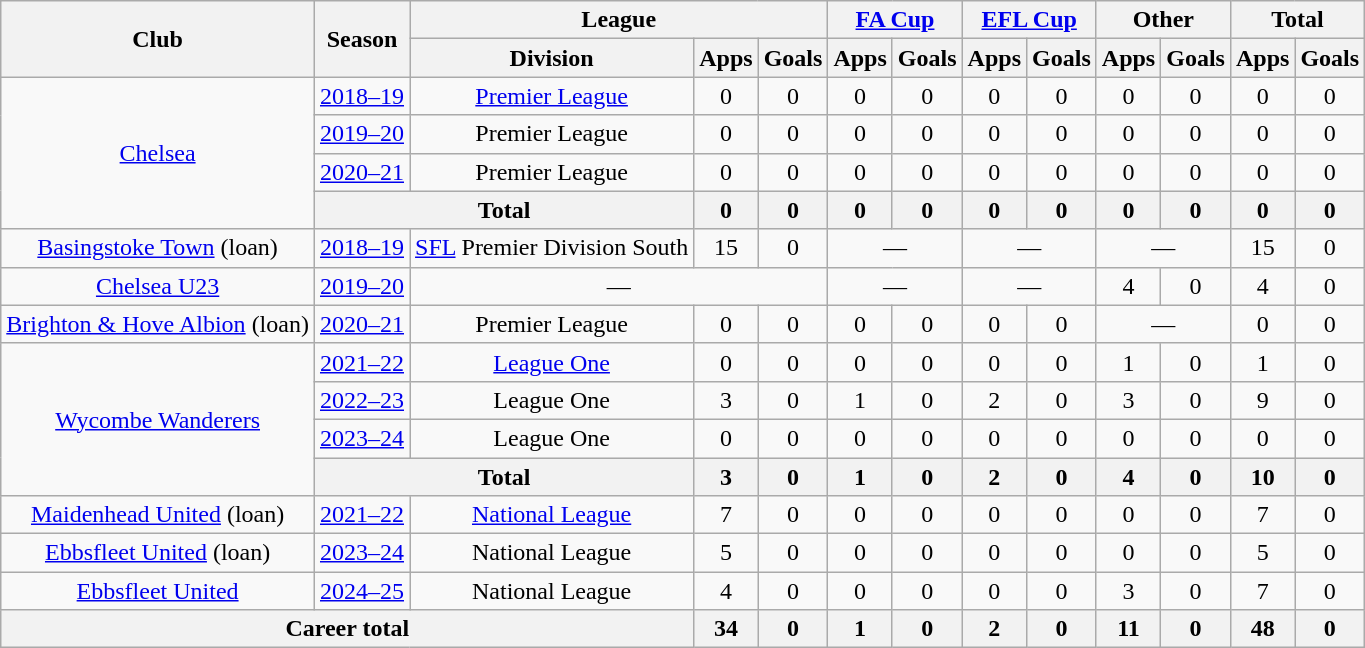<table class="wikitable" style="text-align:center">
<tr>
<th rowspan="2">Club</th>
<th rowspan="2">Season</th>
<th colspan="3">League</th>
<th colspan="2"><a href='#'>FA Cup</a></th>
<th colspan="2"><a href='#'>EFL Cup</a></th>
<th colspan="2">Other</th>
<th colspan="2">Total</th>
</tr>
<tr>
<th>Division</th>
<th>Apps</th>
<th>Goals</th>
<th>Apps</th>
<th>Goals</th>
<th>Apps</th>
<th>Goals</th>
<th>Apps</th>
<th>Goals</th>
<th>Apps</th>
<th>Goals</th>
</tr>
<tr>
<td rowspan="4"><a href='#'>Chelsea</a></td>
<td><a href='#'>2018–19</a></td>
<td><a href='#'>Premier League</a></td>
<td>0</td>
<td>0</td>
<td>0</td>
<td>0</td>
<td>0</td>
<td>0</td>
<td>0</td>
<td>0</td>
<td>0</td>
<td>0</td>
</tr>
<tr>
<td><a href='#'>2019–20</a></td>
<td>Premier League</td>
<td>0</td>
<td>0</td>
<td>0</td>
<td>0</td>
<td>0</td>
<td>0</td>
<td>0</td>
<td>0</td>
<td>0</td>
<td>0</td>
</tr>
<tr>
<td><a href='#'>2020–21</a></td>
<td>Premier League</td>
<td>0</td>
<td>0</td>
<td>0</td>
<td>0</td>
<td>0</td>
<td>0</td>
<td>0</td>
<td>0</td>
<td>0</td>
<td>0</td>
</tr>
<tr>
<th colspan=2>Total</th>
<th>0</th>
<th>0</th>
<th>0</th>
<th>0</th>
<th>0</th>
<th>0</th>
<th>0</th>
<th>0</th>
<th>0</th>
<th>0</th>
</tr>
<tr>
<td><a href='#'>Basingstoke Town</a> (loan)</td>
<td><a href='#'>2018–19</a></td>
<td><a href='#'>SFL</a> Premier Division South</td>
<td>15</td>
<td>0</td>
<td colspan="2">—</td>
<td colspan="2">—</td>
<td colspan="2">—</td>
<td>15</td>
<td>0</td>
</tr>
<tr>
<td><a href='#'>Chelsea U23</a></td>
<td><a href='#'>2019–20</a></td>
<td colspan="3">—</td>
<td colspan="2">—</td>
<td colspan="2">—</td>
<td>4</td>
<td>0</td>
<td>4</td>
<td>0</td>
</tr>
<tr>
<td><a href='#'>Brighton & Hove Albion</a> (loan)</td>
<td><a href='#'>2020–21</a></td>
<td>Premier League</td>
<td>0</td>
<td>0</td>
<td>0</td>
<td>0</td>
<td>0</td>
<td>0</td>
<td colspan="2">—</td>
<td>0</td>
<td>0</td>
</tr>
<tr>
<td rowspan="4"><a href='#'>Wycombe Wanderers</a></td>
<td><a href='#'>2021–22</a></td>
<td><a href='#'>League One</a></td>
<td>0</td>
<td>0</td>
<td>0</td>
<td>0</td>
<td>0</td>
<td>0</td>
<td>1</td>
<td>0</td>
<td>1</td>
<td>0</td>
</tr>
<tr>
<td><a href='#'>2022–23</a></td>
<td>League One</td>
<td>3</td>
<td>0</td>
<td>1</td>
<td>0</td>
<td>2</td>
<td>0</td>
<td>3</td>
<td>0</td>
<td>9</td>
<td>0</td>
</tr>
<tr>
<td><a href='#'>2023–24</a></td>
<td>League One</td>
<td>0</td>
<td>0</td>
<td>0</td>
<td>0</td>
<td>0</td>
<td>0</td>
<td>0</td>
<td>0</td>
<td>0</td>
<td>0</td>
</tr>
<tr>
<th colspan=2>Total</th>
<th>3</th>
<th>0</th>
<th>1</th>
<th>0</th>
<th>2</th>
<th>0</th>
<th>4</th>
<th>0</th>
<th>10</th>
<th>0</th>
</tr>
<tr>
<td><a href='#'>Maidenhead United</a> (loan)</td>
<td><a href='#'>2021–22</a></td>
<td><a href='#'>National League</a></td>
<td>7</td>
<td>0</td>
<td>0</td>
<td>0</td>
<td>0</td>
<td>0</td>
<td>0</td>
<td>0</td>
<td>7</td>
<td>0</td>
</tr>
<tr>
<td><a href='#'>Ebbsfleet United</a> (loan)</td>
<td><a href='#'>2023–24</a></td>
<td>National League</td>
<td>5</td>
<td>0</td>
<td>0</td>
<td>0</td>
<td>0</td>
<td>0</td>
<td>0</td>
<td>0</td>
<td>5</td>
<td>0</td>
</tr>
<tr>
<td><a href='#'>Ebbsfleet United</a></td>
<td><a href='#'>2024–25</a></td>
<td>National League</td>
<td>4</td>
<td>0</td>
<td>0</td>
<td>0</td>
<td>0</td>
<td>0</td>
<td>3</td>
<td>0</td>
<td>7</td>
<td>0</td>
</tr>
<tr>
<th colspan=3>Career total</th>
<th>34</th>
<th>0</th>
<th>1</th>
<th>0</th>
<th>2</th>
<th>0</th>
<th>11</th>
<th>0</th>
<th>48</th>
<th>0</th>
</tr>
</table>
